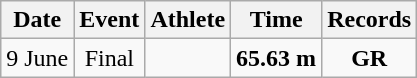<table class=wikitable style=text-align:center>
<tr>
<th>Date</th>
<th>Event</th>
<th>Athlete</th>
<th>Time</th>
<th>Records</th>
</tr>
<tr>
<td>9 June</td>
<td>Final</td>
<td align=left></td>
<td><strong>65.63 m</strong></td>
<td><strong>GR</strong></td>
</tr>
</table>
